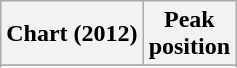<table class="wikitable sortable">
<tr>
<th scope="col">Chart (2012)</th>
<th scope="col">Peak<br>position</th>
</tr>
<tr>
</tr>
<tr>
</tr>
<tr>
</tr>
</table>
